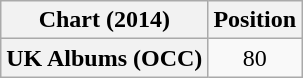<table class="wikitable plainrowheaders">
<tr>
<th>Chart (2014)</th>
<th>Position</th>
</tr>
<tr>
<th scope="row">UK Albums (OCC)</th>
<td align=center>80</td>
</tr>
</table>
